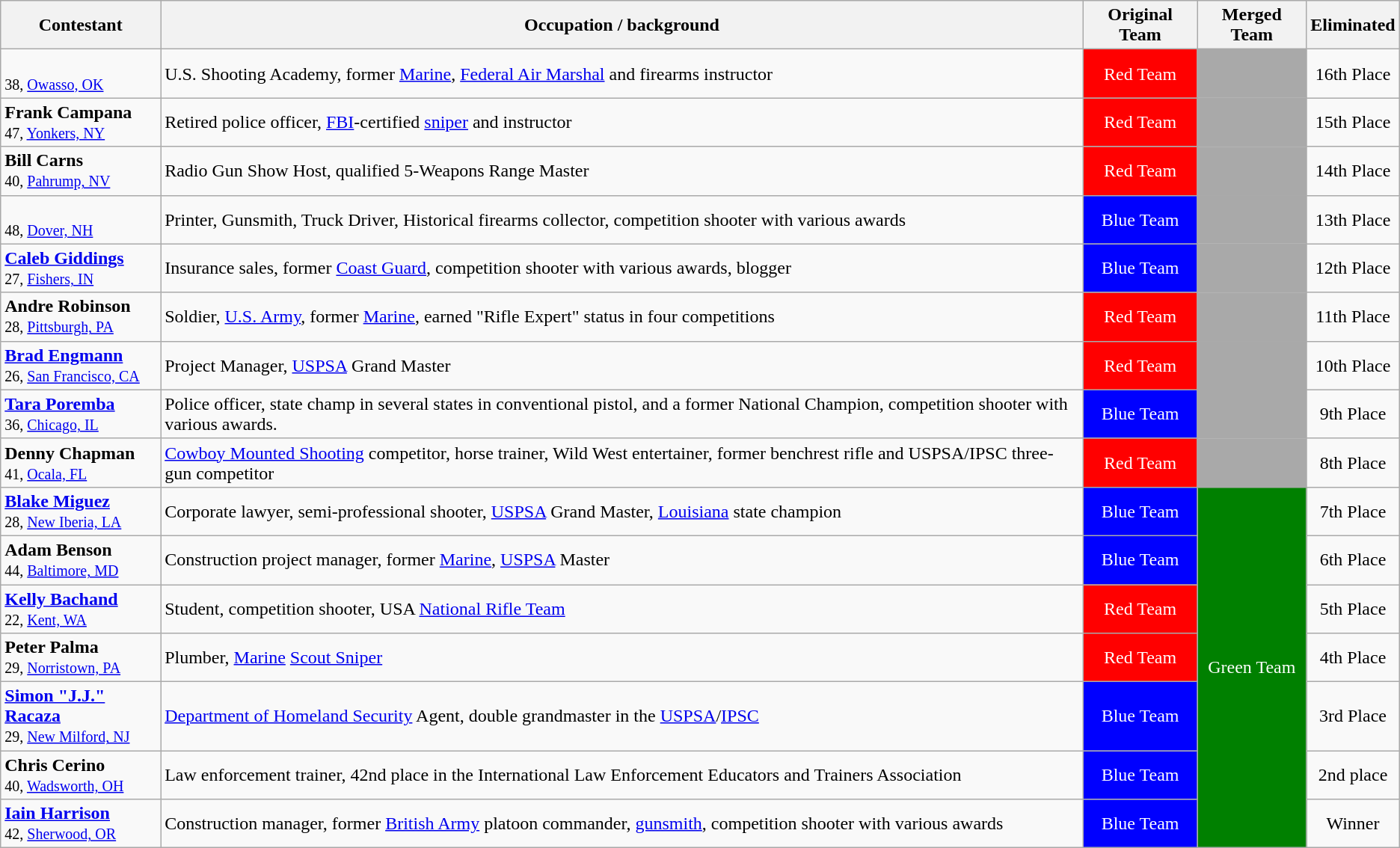<table class="wikitable">
<tr>
<th>Contestant</th>
<th>Occupation / background</th>
<th>Original Team</th>
<th>Merged Team</th>
<th>Eliminated</th>
</tr>
<tr>
<td><br><small>38, <a href='#'>Owasso, OK</a></small></td>
<td>U.S. Shooting Academy, former <a href='#'>Marine</a>, <a href='#'>Federal Air Marshal</a> and firearms instructor</td>
<td style="text-align:center; background:red; color:white;">Red Team</td>
<td style="background:darkgray"></td>
<td style="text-align:center">16th Place</td>
</tr>
<tr>
<td><strong>Frank Campana</strong><br><small>47, <a href='#'>Yonkers, NY</a></small></td>
<td>Retired police officer, <a href='#'>FBI</a>-certified <a href='#'>sniper</a> and instructor</td>
<td style="text-align:center; background:red; color:white;">Red Team</td>
<td style="background:darkgray"></td>
<td style="text-align:center">15th Place</td>
</tr>
<tr>
<td><strong>Bill Carns</strong><br><small>40, <a href='#'>Pahrump, NV</a></small></td>
<td>Radio Gun Show Host, qualified 5-Weapons Range Master</td>
<td style="text-align:center; background:red; color:white;">Red Team</td>
<td style="background:darkgray"></td>
<td style="text-align:center">14th Place</td>
</tr>
<tr>
<td><br><small>48, <a href='#'>Dover, NH</a></small></td>
<td>Printer, Gunsmith, Truck Driver, Historical firearms collector, competition shooter with various awards</td>
<td style="text-align:center; background:blue; color:white;">Blue Team</td>
<td style="background:darkgray"></td>
<td style="text-align:center">13th Place</td>
</tr>
<tr>
<td><strong><a href='#'>Caleb Giddings</a></strong><br><small>27, <a href='#'>Fishers, IN</a></small></td>
<td>Insurance sales, former <a href='#'>Coast Guard</a>, competition shooter with various awards, blogger</td>
<td style="text-align:center; background:blue; color:white;">Blue Team</td>
<td style="background:darkgray"></td>
<td style="text-align:center">12th Place</td>
</tr>
<tr>
<td><strong>Andre Robinson</strong><br><small>28, <a href='#'>Pittsburgh, PA</a></small></td>
<td>Soldier, <a href='#'>U.S. Army</a>, former <a href='#'>Marine</a>, earned "Rifle Expert" status in four competitions</td>
<td style="text-align:center; background:red; color:white;">Red Team</td>
<td style="background:darkgray"></td>
<td style="text-align:center">11th Place</td>
</tr>
<tr>
<td><strong><a href='#'>Brad Engmann</a></strong><br><small>26, <a href='#'>San Francisco, CA</a></small></td>
<td>Project Manager, <a href='#'>USPSA</a> Grand Master</td>
<td style="text-align:center; background:red; color:white;">Red Team</td>
<td style="background:darkgray"></td>
<td style="text-align:center">10th Place</td>
</tr>
<tr>
<td><strong><a href='#'>Tara Poremba</a></strong><br><small>36, <a href='#'>Chicago, IL</a></small></td>
<td>Police officer, state champ in several states in conventional pistol, and a former National Champion, competition shooter with various awards.</td>
<td style="text-align:center; background:blue; color:white;">Blue Team</td>
<td style="background:darkgray"></td>
<td style="text-align:center">9th Place</td>
</tr>
<tr>
<td><strong>Denny Chapman</strong><br><small>41, <a href='#'>Ocala, FL</a></small></td>
<td><a href='#'>Cowboy Mounted Shooting</a> competitor, horse trainer, Wild West entertainer, former benchrest rifle and USPSA/IPSC three-gun competitor</td>
<td style="text-align:center; background:red; color:white;">Red Team</td>
<td style="background:darkgray"></td>
<td style="text-align:center">8th Place</td>
</tr>
<tr>
<td><strong><a href='#'>Blake Miguez</a></strong><br><small>28, <a href='#'>New Iberia, LA</a></small></td>
<td>Corporate lawyer, semi-professional shooter, <a href='#'>USPSA</a> Grand Master, <a href='#'>Louisiana</a> state champion</td>
<td style="text-align:center; background:blue; color:white;">Blue Team</td>
<td style="text-align:center; background:green; color:white;" rowspan="7">Green Team</td>
<td style="text-align:center">7th Place</td>
</tr>
<tr>
<td><strong>Adam Benson</strong><br><small>44, <a href='#'>Baltimore, MD</a></small></td>
<td>Construction project manager, former <a href='#'>Marine</a>, <a href='#'>USPSA</a> Master</td>
<td style="text-align:center; background:blue; color:white;">Blue Team</td>
<td style="text-align:center">6th Place</td>
</tr>
<tr>
<td><strong><a href='#'>Kelly Bachand</a></strong><br><small>22, <a href='#'>Kent, WA</a></small></td>
<td>Student, competition shooter, USA <a href='#'>National Rifle Team</a></td>
<td style="text-align:center; background:red; color:white;">Red Team</td>
<td style="text-align:center">5th Place</td>
</tr>
<tr>
<td><strong>Peter Palma</strong><br><small>29, <a href='#'>Norristown, PA</a></small></td>
<td>Plumber, <a href='#'>Marine</a> <a href='#'>Scout Sniper</a></td>
<td style="text-align:center; background:red; color:white;">Red Team</td>
<td style="text-align:center">4th Place</td>
</tr>
<tr>
<td><strong><a href='#'>Simon "J.J." Racaza</a></strong><br><small>29, <a href='#'>New Milford, NJ</a></small></td>
<td><a href='#'>Department of Homeland Security</a> Agent, double grandmaster in the <a href='#'>USPSA</a>/<a href='#'>IPSC</a></td>
<td style="text-align:center; background:blue; color:white;">Blue Team</td>
<td style="text-align:center">3rd Place</td>
</tr>
<tr>
<td><strong>Chris Cerino</strong><br><small>40, <a href='#'>Wadsworth, OH</a></small></td>
<td>Law enforcement trainer, 42nd place in the International Law Enforcement Educators and Trainers Association</td>
<td style="text-align:center; background:blue; color:white;">Blue Team</td>
<td style="text-align:center">2nd place</td>
</tr>
<tr>
<td><strong><a href='#'>Iain Harrison</a></strong><br><small>42, <a href='#'>Sherwood, OR</a></small></td>
<td>Construction manager, former <a href='#'>British Army</a> platoon commander, <a href='#'>gunsmith</a>, competition shooter with various awards</td>
<td style="text-align:center; background:blue; color:white;">Blue Team</td>
<td style="text-align:center">Winner</td>
</tr>
</table>
